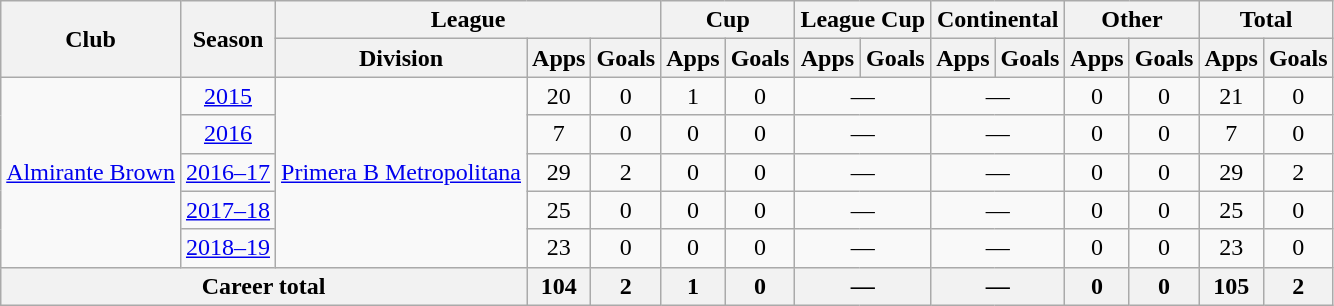<table class="wikitable" style="text-align:center">
<tr>
<th rowspan="2">Club</th>
<th rowspan="2">Season</th>
<th colspan="3">League</th>
<th colspan="2">Cup</th>
<th colspan="2">League Cup</th>
<th colspan="2">Continental</th>
<th colspan="2">Other</th>
<th colspan="2">Total</th>
</tr>
<tr>
<th>Division</th>
<th>Apps</th>
<th>Goals</th>
<th>Apps</th>
<th>Goals</th>
<th>Apps</th>
<th>Goals</th>
<th>Apps</th>
<th>Goals</th>
<th>Apps</th>
<th>Goals</th>
<th>Apps</th>
<th>Goals</th>
</tr>
<tr>
<td rowspan="5"><a href='#'>Almirante Brown</a></td>
<td><a href='#'>2015</a></td>
<td rowspan="5"><a href='#'>Primera B Metropolitana</a></td>
<td>20</td>
<td>0</td>
<td>1</td>
<td>0</td>
<td colspan="2">—</td>
<td colspan="2">—</td>
<td>0</td>
<td>0</td>
<td>21</td>
<td>0</td>
</tr>
<tr>
<td><a href='#'>2016</a></td>
<td>7</td>
<td>0</td>
<td>0</td>
<td>0</td>
<td colspan="2">—</td>
<td colspan="2">—</td>
<td>0</td>
<td>0</td>
<td>7</td>
<td>0</td>
</tr>
<tr>
<td><a href='#'>2016–17</a></td>
<td>29</td>
<td>2</td>
<td>0</td>
<td>0</td>
<td colspan="2">—</td>
<td colspan="2">—</td>
<td>0</td>
<td>0</td>
<td>29</td>
<td>2</td>
</tr>
<tr>
<td><a href='#'>2017–18</a></td>
<td>25</td>
<td>0</td>
<td>0</td>
<td>0</td>
<td colspan="2">—</td>
<td colspan="2">—</td>
<td>0</td>
<td>0</td>
<td>25</td>
<td>0</td>
</tr>
<tr>
<td><a href='#'>2018–19</a></td>
<td>23</td>
<td>0</td>
<td>0</td>
<td>0</td>
<td colspan="2">—</td>
<td colspan="2">—</td>
<td>0</td>
<td>0</td>
<td>23</td>
<td>0</td>
</tr>
<tr>
<th colspan="3">Career total</th>
<th>104</th>
<th>2</th>
<th>1</th>
<th>0</th>
<th colspan="2">—</th>
<th colspan="2">—</th>
<th>0</th>
<th>0</th>
<th>105</th>
<th>2</th>
</tr>
</table>
